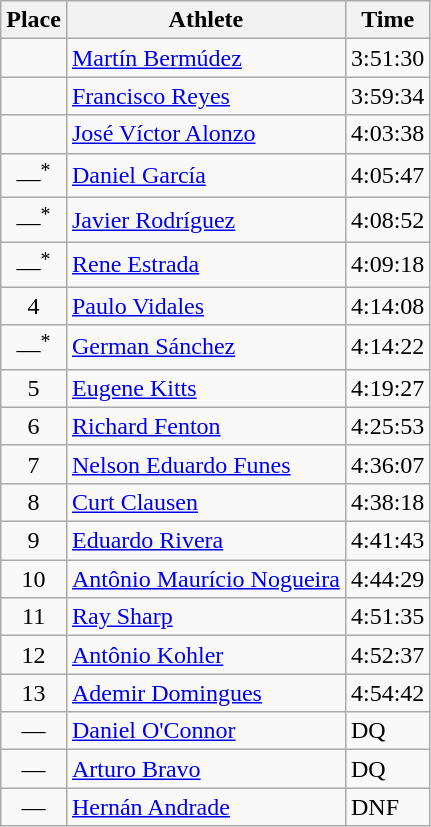<table class=wikitable>
<tr>
<th>Place</th>
<th>Athlete</th>
<th>Time</th>
</tr>
<tr>
<td align=center></td>
<td><a href='#'>Martín Bermúdez</a> </td>
<td>3:51:30</td>
</tr>
<tr>
<td align=center></td>
<td><a href='#'>Francisco Reyes</a> </td>
<td>3:59:34</td>
</tr>
<tr>
<td align=center></td>
<td><a href='#'>José Víctor Alonzo</a> </td>
<td>4:03:38</td>
</tr>
<tr>
<td align=center>—<sup>*</sup></td>
<td><a href='#'>Daniel García</a> </td>
<td>4:05:47</td>
</tr>
<tr>
<td align=center>—<sup>*</sup></td>
<td><a href='#'>Javier Rodríguez</a> </td>
<td>4:08:52</td>
</tr>
<tr>
<td align=center>—<sup>*</sup></td>
<td><a href='#'>Rene Estrada</a> </td>
<td>4:09:18</td>
</tr>
<tr>
<td align=center>4</td>
<td><a href='#'>Paulo Vidales</a> </td>
<td>4:14:08</td>
</tr>
<tr>
<td align=center>—<sup>*</sup></td>
<td><a href='#'>German Sánchez</a> </td>
<td>4:14:22</td>
</tr>
<tr>
<td align=center>5</td>
<td><a href='#'>Eugene Kitts</a> </td>
<td>4:19:27</td>
</tr>
<tr>
<td align=center>6</td>
<td><a href='#'>Richard Fenton</a> </td>
<td>4:25:53</td>
</tr>
<tr>
<td align=center>7</td>
<td><a href='#'>Nelson Eduardo Funes</a> </td>
<td>4:36:07</td>
</tr>
<tr>
<td align=center>8</td>
<td><a href='#'>Curt Clausen</a> </td>
<td>4:38:18</td>
</tr>
<tr>
<td align=center>9</td>
<td><a href='#'>Eduardo Rivera</a> </td>
<td>4:41:43</td>
</tr>
<tr>
<td align=center>10</td>
<td><a href='#'>Antônio Maurício Nogueira</a> </td>
<td>4:44:29</td>
</tr>
<tr>
<td align=center>11</td>
<td><a href='#'>Ray Sharp</a> </td>
<td>4:51:35</td>
</tr>
<tr>
<td align=center>12</td>
<td><a href='#'>Antônio Kohler</a> </td>
<td>4:52:37</td>
</tr>
<tr>
<td align=center>13</td>
<td><a href='#'>Ademir Domingues</a> </td>
<td>4:54:42</td>
</tr>
<tr>
<td align=center>—</td>
<td><a href='#'>Daniel O'Connor</a> </td>
<td>DQ</td>
</tr>
<tr>
<td align=center>—</td>
<td><a href='#'>Arturo Bravo</a> </td>
<td>DQ</td>
</tr>
<tr>
<td align=center>—</td>
<td><a href='#'>Hernán Andrade</a> </td>
<td>DNF</td>
</tr>
</table>
